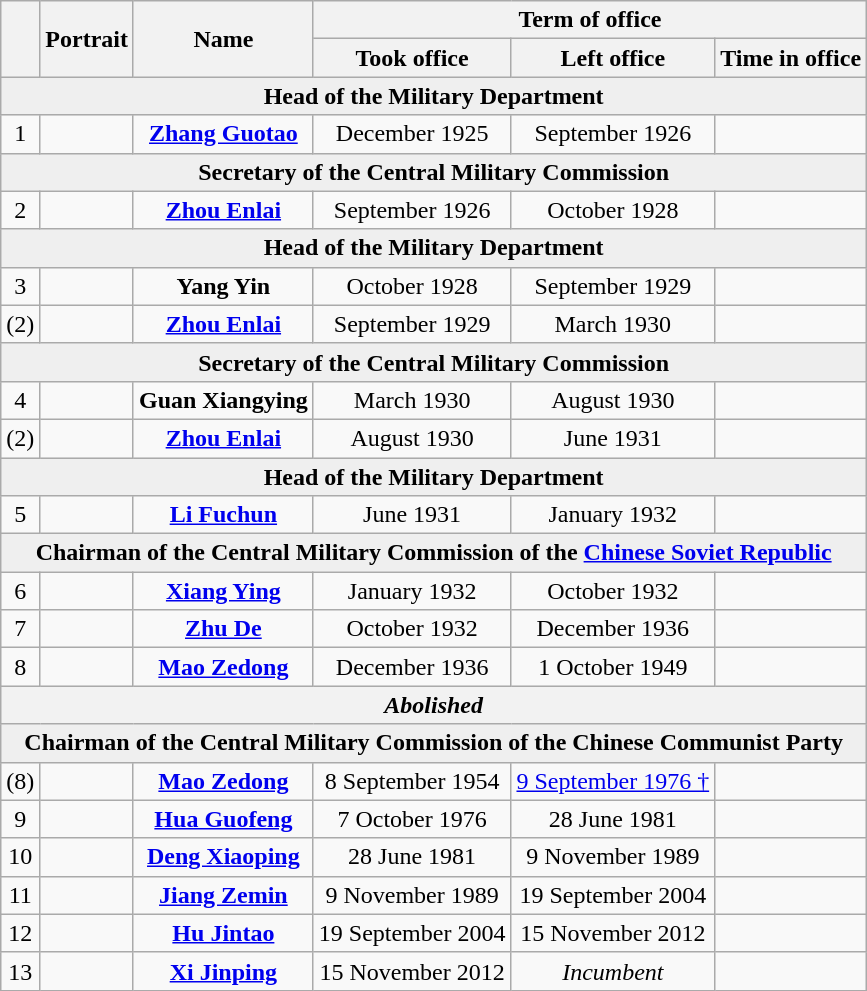<table class="wikitable" style="text-align:center">
<tr>
<th rowspan=2></th>
<th rowspan=2>Portrait</th>
<th rowspan=2>Name<br></th>
<th colspan=3>Term of office</th>
</tr>
<tr>
<th>Took office</th>
<th>Left office</th>
<th>Time in office</th>
</tr>
<tr style="background:#efefef;">
<td colspan=6><strong>Head of the Military Department</strong></td>
</tr>
<tr>
<td>1</td>
<td></td>
<td><strong><a href='#'>Zhang Guotao</a></strong><br></td>
<td>December 1925</td>
<td>September 1926</td>
<td></td>
</tr>
<tr style="background:#efefef;">
<td colspan=6><strong>Secretary of the Central Military Commission</strong></td>
</tr>
<tr>
<td>2</td>
<td></td>
<td><strong><a href='#'>Zhou Enlai</a></strong><br></td>
<td>September 1926</td>
<td>October 1928</td>
<td></td>
</tr>
<tr style="background:#efefef;">
<td colspan=6><strong>Head of the Military Department</strong></td>
</tr>
<tr>
<td>3</td>
<td></td>
<td><strong>Yang Yin</strong><br></td>
<td>October 1928</td>
<td>September 1929</td>
<td></td>
</tr>
<tr>
<td>(2)</td>
<td></td>
<td><strong><a href='#'>Zhou Enlai</a></strong><br></td>
<td>September 1929</td>
<td>March 1930</td>
<td></td>
</tr>
<tr style="background:#efefef;">
<td colspan=6><strong>Secretary of the Central Military Commission</strong></td>
</tr>
<tr>
<td>4</td>
<td></td>
<td><strong>Guan Xiangying</strong><br></td>
<td>March 1930</td>
<td>August 1930</td>
<td></td>
</tr>
<tr>
<td>(2)</td>
<td></td>
<td><strong><a href='#'>Zhou Enlai</a></strong><br></td>
<td>August 1930</td>
<td>June 1931</td>
<td></td>
</tr>
<tr style="background:#efefef;">
<td colspan=6><strong>Head of the Military Department</strong></td>
</tr>
<tr>
<td>5</td>
<td></td>
<td><strong><a href='#'>Li Fuchun</a></strong><br></td>
<td>June 1931</td>
<td>January 1932</td>
<td></td>
</tr>
<tr style="background:#efefef;">
<td colspan=6><strong>Chairman of the Central Military Commission of the <a href='#'>Chinese Soviet Republic</a></strong></td>
</tr>
<tr>
<td>6</td>
<td></td>
<td><strong><a href='#'>Xiang Ying</a></strong><br></td>
<td>January 1932</td>
<td>October 1932</td>
<td></td>
</tr>
<tr>
<td>7</td>
<td></td>
<td><strong><a href='#'>Zhu De</a></strong><br></td>
<td>October 1932</td>
<td>December 1936</td>
<td></td>
</tr>
<tr>
<td>8</td>
<td></td>
<td><strong><a href='#'>Mao Zedong</a></strong><br></td>
<td>December 1936</td>
<td>1 October 1949</td>
<td></td>
</tr>
<tr>
<th colspan=6><em>Abolished<br></em></th>
</tr>
<tr style="background:#efefef;">
<td colspan=6><strong>Chairman of the Central Military Commission of the Chinese Communist Party</strong></td>
</tr>
<tr>
<td>(8)</td>
<td></td>
<td><strong><a href='#'>Mao Zedong</a></strong><br></td>
<td>8 September 1954</td>
<td><a href='#'>9 September 1976 †</a></td>
<td></td>
</tr>
<tr>
<td>9</td>
<td></td>
<td><strong><a href='#'>Hua Guofeng</a></strong><br></td>
<td>7 October 1976</td>
<td>28 June 1981</td>
<td></td>
</tr>
<tr>
<td>10</td>
<td></td>
<td><strong><a href='#'>Deng Xiaoping</a></strong><br></td>
<td>28 June 1981</td>
<td>9 November 1989</td>
<td></td>
</tr>
<tr>
<td>11</td>
<td></td>
<td><strong><a href='#'>Jiang Zemin</a></strong><br></td>
<td>9 November 1989</td>
<td>19 September 2004</td>
<td></td>
</tr>
<tr>
<td>12</td>
<td></td>
<td><strong><a href='#'>Hu Jintao</a></strong><br></td>
<td>19 September 2004</td>
<td>15 November 2012</td>
<td></td>
</tr>
<tr>
<td>13</td>
<td></td>
<td><strong><a href='#'>Xi Jinping</a></strong><br></td>
<td>15 November 2012</td>
<td><em>Incumbent</em></td>
<td></td>
</tr>
</table>
